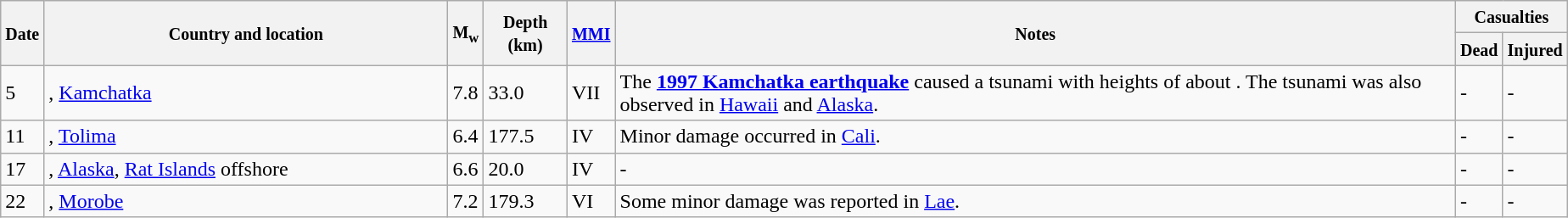<table class="wikitable sortable" style="border:1px black; margin-left:1em;">
<tr>
<th rowspan="2"><small>Date</small></th>
<th rowspan="2" style="width: 310px"><small>Country and location</small></th>
<th rowspan="2"><small>M<sub>w</sub></small></th>
<th rowspan="2"><small>Depth (km)</small></th>
<th rowspan="2"><small><a href='#'>MMI</a></small></th>
<th rowspan="2" class="unsortable"><small>Notes</small></th>
<th colspan="2"><small>Casualties</small></th>
</tr>
<tr>
<th><small>Dead</small></th>
<th><small>Injured</small></th>
</tr>
<tr>
<td>5</td>
<td>, <a href='#'>Kamchatka</a></td>
<td>7.8</td>
<td>33.0</td>
<td>VII</td>
<td>The <strong><a href='#'>1997 Kamchatka earthquake</a></strong> caused a tsunami with heights of about . The tsunami was also observed in <a href='#'>Hawaii</a> and <a href='#'>Alaska</a>.</td>
<td>-</td>
<td>-</td>
</tr>
<tr>
<td>11</td>
<td>, <a href='#'>Tolima</a></td>
<td>6.4</td>
<td>177.5</td>
<td>IV</td>
<td>Minor damage occurred in <a href='#'>Cali</a>.</td>
<td>-</td>
<td>-</td>
</tr>
<tr>
<td>17</td>
<td>, <a href='#'>Alaska</a>, <a href='#'>Rat Islands</a> offshore</td>
<td>6.6</td>
<td>20.0</td>
<td>IV</td>
<td>-</td>
<td>-</td>
<td>-</td>
</tr>
<tr>
<td>22</td>
<td>, <a href='#'>Morobe</a></td>
<td>7.2</td>
<td>179.3</td>
<td>VI</td>
<td>Some minor damage was reported in <a href='#'>Lae</a>.</td>
<td>-</td>
<td>-</td>
</tr>
<tr>
</tr>
</table>
